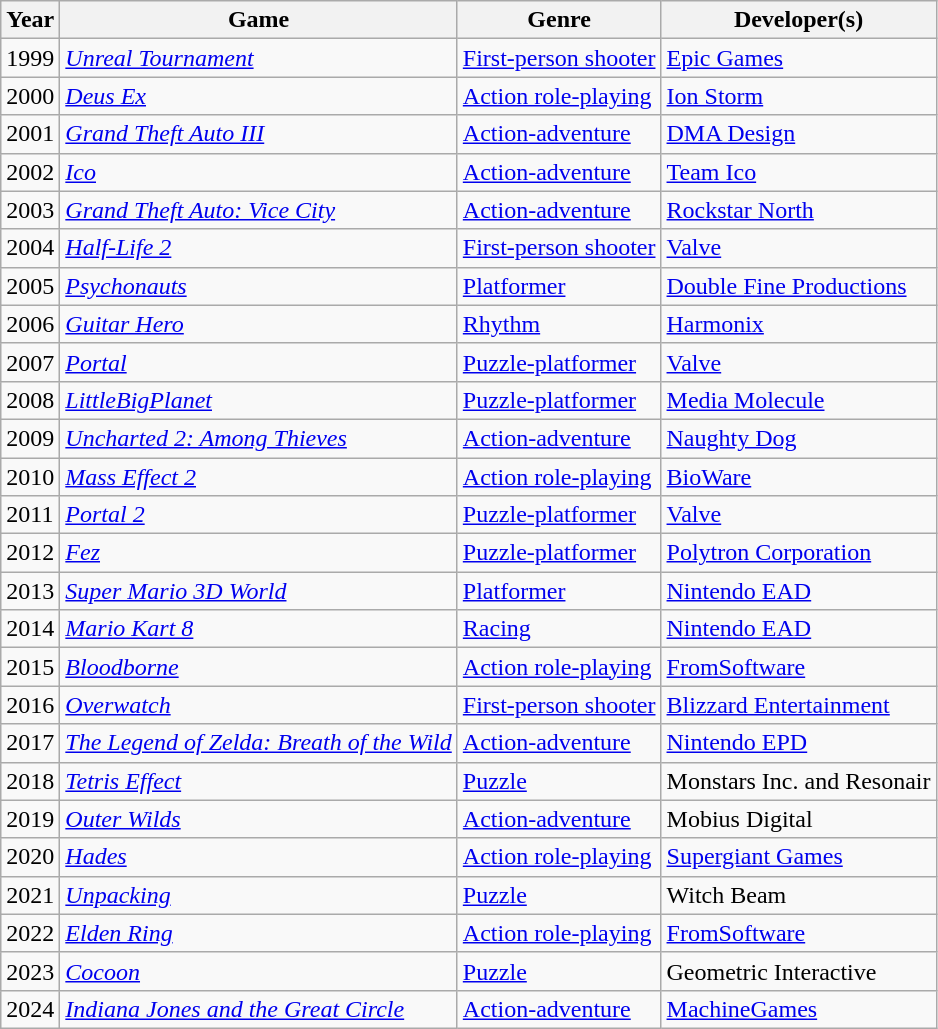<table class="wikitable">
<tr>
<th>Year</th>
<th>Game</th>
<th>Genre</th>
<th>Developer(s)</th>
</tr>
<tr>
<td>1999</td>
<td><em><a href='#'>Unreal Tournament</a></em></td>
<td><a href='#'>First-person shooter</a></td>
<td><a href='#'>Epic Games</a></td>
</tr>
<tr>
<td>2000</td>
<td><em><a href='#'>Deus Ex</a></em></td>
<td><a href='#'>Action role-playing</a></td>
<td><a href='#'>Ion Storm</a></td>
</tr>
<tr>
<td>2001</td>
<td><em><a href='#'>Grand Theft Auto III</a></em></td>
<td><a href='#'>Action-adventure</a></td>
<td><a href='#'>DMA Design</a></td>
</tr>
<tr>
<td>2002</td>
<td><em><a href='#'>Ico</a></em></td>
<td><a href='#'>Action-adventure</a></td>
<td><a href='#'>Team Ico</a></td>
</tr>
<tr>
<td>2003</td>
<td><em><a href='#'>Grand Theft Auto: Vice City</a></em></td>
<td><a href='#'>Action-adventure</a></td>
<td><a href='#'>Rockstar North</a></td>
</tr>
<tr>
<td>2004</td>
<td><em><a href='#'>Half-Life 2</a></em></td>
<td><a href='#'>First-person shooter</a></td>
<td><a href='#'>Valve</a></td>
</tr>
<tr>
<td>2005</td>
<td><em><a href='#'>Psychonauts</a></em></td>
<td><a href='#'>Platformer</a></td>
<td><a href='#'>Double Fine Productions</a></td>
</tr>
<tr>
<td>2006</td>
<td><em><a href='#'>Guitar Hero</a></em></td>
<td><a href='#'>Rhythm</a></td>
<td><a href='#'>Harmonix</a></td>
</tr>
<tr>
<td>2007</td>
<td><em><a href='#'>Portal</a></em></td>
<td><a href='#'>Puzzle-platformer</a></td>
<td><a href='#'>Valve</a></td>
</tr>
<tr>
<td>2008</td>
<td><em><a href='#'>LittleBigPlanet</a></em></td>
<td><a href='#'>Puzzle-platformer</a></td>
<td><a href='#'>Media Molecule</a></td>
</tr>
<tr>
<td>2009</td>
<td><em><a href='#'>Uncharted 2: Among Thieves</a></em></td>
<td><a href='#'>Action-adventure</a></td>
<td><a href='#'>Naughty Dog</a></td>
</tr>
<tr>
<td>2010</td>
<td><em><a href='#'>Mass Effect 2</a></em></td>
<td><a href='#'>Action role-playing</a></td>
<td><a href='#'>BioWare</a></td>
</tr>
<tr>
<td>2011</td>
<td><em><a href='#'>Portal 2</a></em></td>
<td><a href='#'>Puzzle-platformer</a></td>
<td><a href='#'>Valve</a></td>
</tr>
<tr>
<td>2012</td>
<td><em><a href='#'>Fez</a></em></td>
<td><a href='#'>Puzzle-platformer</a></td>
<td><a href='#'>Polytron Corporation</a></td>
</tr>
<tr>
<td>2013</td>
<td><em><a href='#'>Super Mario 3D World</a></em></td>
<td><a href='#'>Platformer</a></td>
<td><a href='#'>Nintendo EAD</a></td>
</tr>
<tr>
<td>2014</td>
<td><em><a href='#'>Mario Kart 8</a></em></td>
<td><a href='#'>Racing</a></td>
<td><a href='#'>Nintendo EAD</a></td>
</tr>
<tr>
<td>2015</td>
<td><em><a href='#'>Bloodborne</a></em></td>
<td><a href='#'>Action role-playing</a></td>
<td><a href='#'>FromSoftware</a></td>
</tr>
<tr>
<td>2016</td>
<td><em><a href='#'>Overwatch</a></em></td>
<td><a href='#'>First-person shooter</a></td>
<td><a href='#'>Blizzard Entertainment</a></td>
</tr>
<tr>
<td>2017</td>
<td><em><a href='#'>The Legend of Zelda: Breath of the Wild</a></em></td>
<td><a href='#'>Action-adventure</a></td>
<td><a href='#'>Nintendo EPD</a></td>
</tr>
<tr>
<td>2018</td>
<td><em><a href='#'>Tetris Effect</a></em></td>
<td><a href='#'>Puzzle</a></td>
<td>Monstars Inc. and Resonair</td>
</tr>
<tr>
<td>2019</td>
<td><em><a href='#'>Outer Wilds</a></em></td>
<td><a href='#'>Action-adventure</a></td>
<td>Mobius Digital</td>
</tr>
<tr>
<td>2020</td>
<td><em><a href='#'>Hades</a></em></td>
<td><a href='#'>Action role-playing</a></td>
<td><a href='#'>Supergiant Games</a></td>
</tr>
<tr>
<td>2021</td>
<td><em><a href='#'>Unpacking</a></em></td>
<td><a href='#'>Puzzle</a></td>
<td>Witch Beam</td>
</tr>
<tr>
<td>2022</td>
<td><em><a href='#'>Elden Ring</a></em></td>
<td><a href='#'>Action role-playing</a></td>
<td><a href='#'>FromSoftware</a></td>
</tr>
<tr>
<td>2023</td>
<td><em><a href='#'>Cocoon</a></em></td>
<td><a href='#'>Puzzle</a></td>
<td>Geometric Interactive</td>
</tr>
<tr>
<td>2024</td>
<td><em><a href='#'>Indiana Jones and the Great Circle</a></em></td>
<td><a href='#'>Action-adventure</a></td>
<td><a href='#'>MachineGames</a></td>
</tr>
</table>
